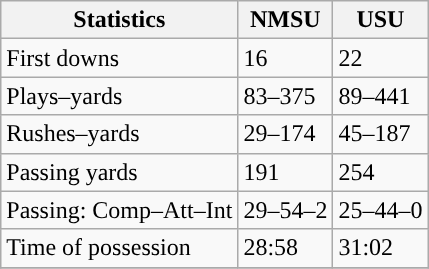<table class="wikitable">
<tr>
<th>Statistics</th>
<th>NMSU</th>
<th>USU</th>
</tr>
<tr>
<td>First downs</td>
<td>16</td>
<td>22</td>
</tr>
<tr>
<td>Plays–yards</td>
<td>83–375</td>
<td>89–441</td>
</tr>
<tr>
<td>Rushes–yards</td>
<td>29–174</td>
<td>45–187</td>
</tr>
<tr>
<td>Passing yards</td>
<td>191</td>
<td>254</td>
</tr>
<tr>
<td>Passing: Comp–Att–Int</td>
<td>29–54–2</td>
<td>25–44–0</td>
</tr>
<tr>
<td>Time of possession</td>
<td>28:58</td>
<td>31:02</td>
</tr>
<tr>
</tr>
</table>
